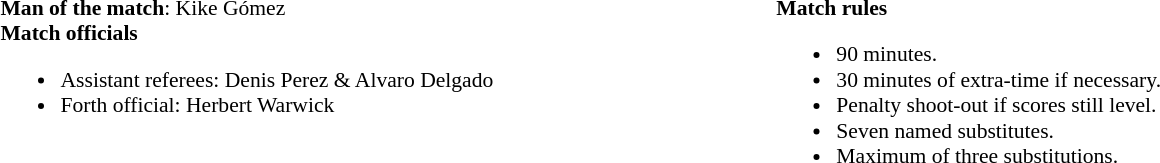<table width=82% style="font-size:90%">
<tr>
<td width=50% valign=top><br><strong>Man of the match</strong>: Kike Gómez<br><strong>Match officials</strong><ul><li>Assistant referees: Denis Perez & Alvaro Delgado</li><li>Forth official: Herbert Warwick</li></ul></td>
<td width=50% valign=top><br><strong>Match rules</strong><ul><li>90 minutes.</li><li>30 minutes of extra-time if necessary.</li><li>Penalty shoot-out if scores still level.</li><li>Seven named substitutes.</li><li>Maximum of three substitutions.</li></ul></td>
</tr>
</table>
